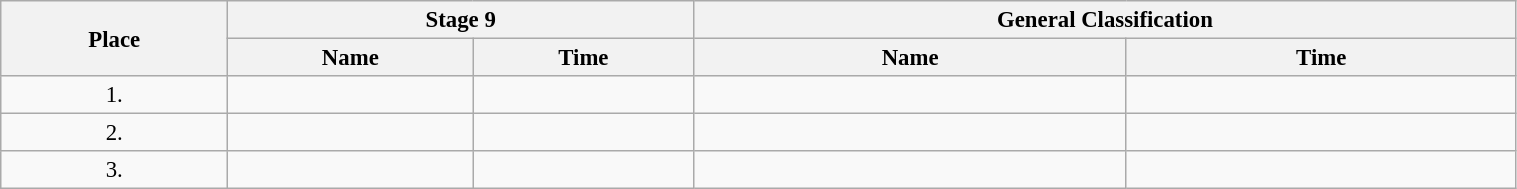<table class=wikitable style="font-size:95%" width="80%">
<tr>
<th rowspan="2">Place</th>
<th colspan="2">Stage 9</th>
<th colspan="2">General Classification</th>
</tr>
<tr>
<th>Name</th>
<th>Time</th>
<th>Name</th>
<th>Time</th>
</tr>
<tr>
<td align="center">1.</td>
<td></td>
<td></td>
<td></td>
<td></td>
</tr>
<tr>
<td align="center">2.</td>
<td></td>
<td></td>
<td></td>
<td></td>
</tr>
<tr>
<td align="center">3.</td>
<td></td>
<td></td>
<td></td>
<td></td>
</tr>
</table>
